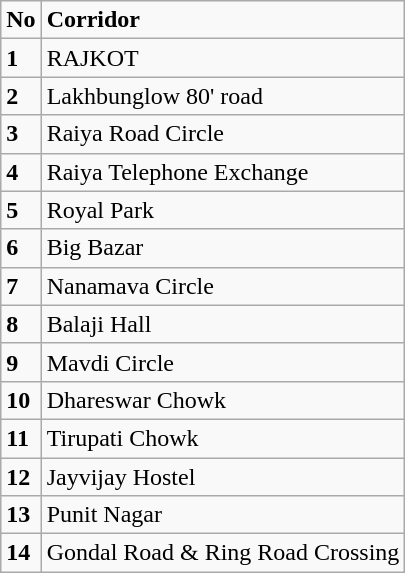<table class="wikitable">
<tr>
<td><strong>No</strong></td>
<td><strong>Corridor</strong></td>
</tr>
<tr>
<td><strong>1</strong></td>
<td>RAJKOT</td>
</tr>
<tr>
<td><strong>2</strong></td>
<td>Lakhbunglow 80' road</td>
</tr>
<tr>
<td><strong>3</strong></td>
<td>Raiya Road Circle</td>
</tr>
<tr>
<td><strong>4</strong></td>
<td>Raiya Telephone Exchange</td>
</tr>
<tr>
<td><strong>5</strong></td>
<td>Royal Park</td>
</tr>
<tr>
<td><strong>6</strong></td>
<td>Big Bazar</td>
</tr>
<tr>
<td><strong>7</strong></td>
<td>Nanamava Circle</td>
</tr>
<tr>
<td><strong>8</strong></td>
<td>Balaji Hall</td>
</tr>
<tr>
<td><strong>9</strong></td>
<td>Mavdi Circle</td>
</tr>
<tr>
<td><strong>10</strong></td>
<td>Dhareswar Chowk</td>
</tr>
<tr>
<td><strong>11</strong></td>
<td>Tirupati Chowk</td>
</tr>
<tr>
<td><strong>12</strong></td>
<td>Jayvijay Hostel</td>
</tr>
<tr>
<td><strong>13</strong></td>
<td>Punit Nagar</td>
</tr>
<tr>
<td><strong>14</strong></td>
<td>Gondal Road & Ring Road Crossing</td>
</tr>
</table>
